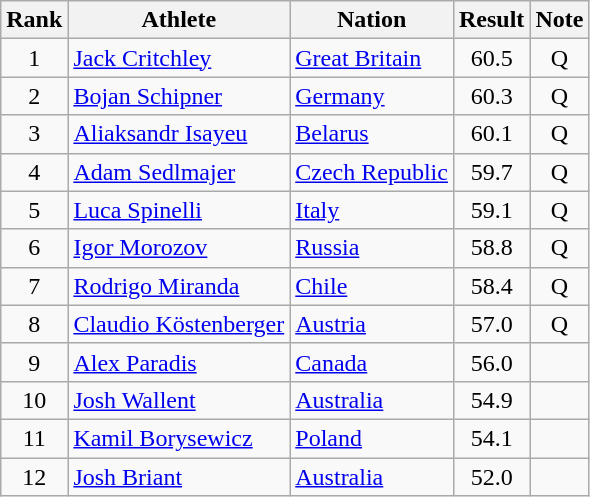<table class="wikitable sortable" style="text-align:center">
<tr>
<th>Rank</th>
<th>Athlete</th>
<th>Nation</th>
<th>Result</th>
<th>Note</th>
</tr>
<tr>
<td>1</td>
<td align=left><a href='#'>Jack Critchley</a></td>
<td align=left> <a href='#'>Great Britain</a></td>
<td>60.5</td>
<td>Q</td>
</tr>
<tr>
<td>2</td>
<td align=left><a href='#'>Bojan Schipner</a></td>
<td align=left> <a href='#'>Germany</a></td>
<td>60.3</td>
<td>Q</td>
</tr>
<tr>
<td>3</td>
<td align=left><a href='#'>Aliaksandr Isayeu</a></td>
<td align=left> <a href='#'>Belarus</a></td>
<td>60.1</td>
<td>Q</td>
</tr>
<tr>
<td>4</td>
<td align=left><a href='#'>Adam Sedlmajer</a></td>
<td align=left> <a href='#'>Czech Republic</a></td>
<td>59.7</td>
<td>Q</td>
</tr>
<tr>
<td>5</td>
<td align=left><a href='#'>Luca Spinelli</a></td>
<td align=left> <a href='#'>Italy</a></td>
<td>59.1</td>
<td>Q</td>
</tr>
<tr>
<td>6</td>
<td align=left><a href='#'>Igor Morozov</a></td>
<td align=left> <a href='#'>Russia</a></td>
<td>58.8</td>
<td>Q</td>
</tr>
<tr>
<td>7</td>
<td align=left><a href='#'>Rodrigo Miranda</a></td>
<td align=left> <a href='#'>Chile</a></td>
<td>58.4</td>
<td>Q</td>
</tr>
<tr>
<td>8</td>
<td align=left><a href='#'>Claudio Köstenberger</a></td>
<td align=left> <a href='#'>Austria</a></td>
<td>57.0</td>
<td>Q</td>
</tr>
<tr>
<td>9</td>
<td align=left><a href='#'>Alex Paradis</a></td>
<td align=left> <a href='#'>Canada</a></td>
<td>56.0</td>
<td></td>
</tr>
<tr>
<td>10</td>
<td align=left><a href='#'>Josh Wallent</a></td>
<td align=left> <a href='#'>Australia</a></td>
<td>54.9</td>
<td></td>
</tr>
<tr>
<td>11</td>
<td align=left><a href='#'>Kamil Borysewicz</a></td>
<td align=left> <a href='#'>Poland</a></td>
<td>54.1</td>
<td></td>
</tr>
<tr>
<td>12</td>
<td align=left><a href='#'>Josh Briant</a></td>
<td align=left> <a href='#'>Australia</a></td>
<td>52.0</td>
<td></td>
</tr>
</table>
